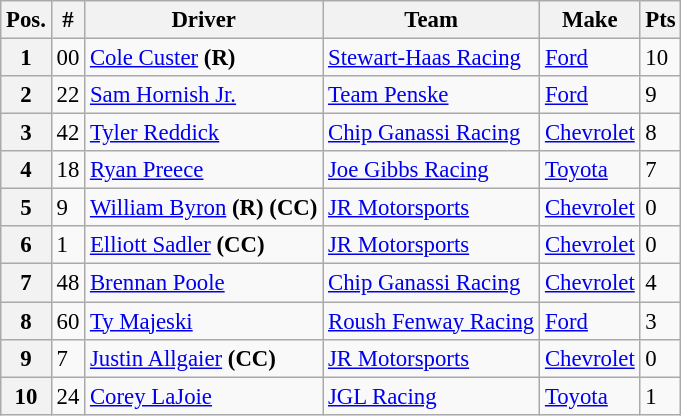<table class="wikitable" style="font-size:95%">
<tr>
<th>Pos.</th>
<th>#</th>
<th>Driver</th>
<th>Team</th>
<th>Make</th>
<th>Pts</th>
</tr>
<tr>
<th>1</th>
<td>00</td>
<td><a href='#'>Cole Custer</a> <strong>(R)</strong></td>
<td><a href='#'>Stewart-Haas Racing</a></td>
<td><a href='#'>Ford</a></td>
<td>10</td>
</tr>
<tr>
<th>2</th>
<td>22</td>
<td><a href='#'>Sam Hornish Jr.</a></td>
<td><a href='#'>Team Penske</a></td>
<td><a href='#'>Ford</a></td>
<td>9</td>
</tr>
<tr>
<th>3</th>
<td>42</td>
<td><a href='#'>Tyler Reddick</a></td>
<td><a href='#'>Chip Ganassi Racing</a></td>
<td><a href='#'>Chevrolet</a></td>
<td>8</td>
</tr>
<tr>
<th>4</th>
<td>18</td>
<td><a href='#'>Ryan Preece</a></td>
<td><a href='#'>Joe Gibbs Racing</a></td>
<td><a href='#'>Toyota</a></td>
<td>7</td>
</tr>
<tr>
<th>5</th>
<td>9</td>
<td><a href='#'>William Byron</a> <strong>(R) (CC)</strong></td>
<td><a href='#'>JR Motorsports</a></td>
<td><a href='#'>Chevrolet</a></td>
<td>0</td>
</tr>
<tr>
<th>6</th>
<td>1</td>
<td><a href='#'>Elliott Sadler</a> <strong>(CC)</strong></td>
<td><a href='#'>JR Motorsports</a></td>
<td><a href='#'>Chevrolet</a></td>
<td>0</td>
</tr>
<tr>
<th>7</th>
<td>48</td>
<td><a href='#'>Brennan Poole</a></td>
<td><a href='#'>Chip Ganassi Racing</a></td>
<td><a href='#'>Chevrolet</a></td>
<td>4</td>
</tr>
<tr>
<th>8</th>
<td>60</td>
<td><a href='#'>Ty Majeski</a></td>
<td><a href='#'>Roush Fenway Racing</a></td>
<td><a href='#'>Ford</a></td>
<td>3</td>
</tr>
<tr>
<th>9</th>
<td>7</td>
<td><a href='#'>Justin Allgaier</a> <strong>(CC)</strong></td>
<td><a href='#'>JR Motorsports</a></td>
<td><a href='#'>Chevrolet</a></td>
<td>0</td>
</tr>
<tr>
<th>10</th>
<td>24</td>
<td><a href='#'>Corey LaJoie</a></td>
<td><a href='#'>JGL Racing</a></td>
<td><a href='#'>Toyota</a></td>
<td>1</td>
</tr>
</table>
